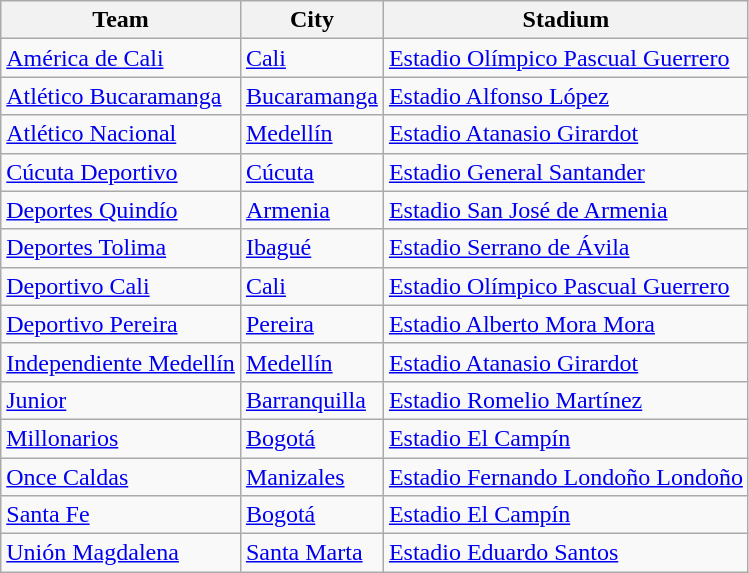<table class="wikitable sortable">
<tr>
<th>Team</th>
<th>City</th>
<th>Stadium</th>
</tr>
<tr>
<td><a href='#'>América de Cali</a></td>
<td><a href='#'>Cali</a></td>
<td><a href='#'>Estadio Olímpico Pascual Guerrero</a></td>
</tr>
<tr>
<td><a href='#'>Atlético Bucaramanga</a></td>
<td><a href='#'>Bucaramanga</a></td>
<td><a href='#'>Estadio Alfonso López</a></td>
</tr>
<tr>
<td><a href='#'>Atlético Nacional</a></td>
<td><a href='#'>Medellín</a></td>
<td><a href='#'>Estadio Atanasio Girardot</a></td>
</tr>
<tr>
<td><a href='#'>Cúcuta Deportivo</a></td>
<td><a href='#'>Cúcuta</a></td>
<td><a href='#'>Estadio General Santander</a></td>
</tr>
<tr>
<td><a href='#'>Deportes Quindío</a></td>
<td><a href='#'>Armenia</a></td>
<td><a href='#'>Estadio San José de Armenia</a></td>
</tr>
<tr>
<td><a href='#'>Deportes Tolima</a></td>
<td><a href='#'>Ibagué</a></td>
<td><a href='#'>Estadio Serrano de Ávila</a></td>
</tr>
<tr>
<td><a href='#'>Deportivo Cali</a></td>
<td><a href='#'>Cali</a></td>
<td><a href='#'>Estadio Olímpico Pascual Guerrero</a></td>
</tr>
<tr>
<td><a href='#'>Deportivo Pereira</a></td>
<td><a href='#'>Pereira</a></td>
<td><a href='#'>Estadio Alberto Mora Mora</a></td>
</tr>
<tr>
<td><a href='#'>Independiente Medellín</a></td>
<td><a href='#'>Medellín</a></td>
<td><a href='#'>Estadio Atanasio Girardot</a></td>
</tr>
<tr>
<td><a href='#'>Junior</a></td>
<td><a href='#'>Barranquilla</a></td>
<td><a href='#'>Estadio Romelio Martínez</a></td>
</tr>
<tr>
<td><a href='#'>Millonarios</a></td>
<td><a href='#'>Bogotá</a></td>
<td><a href='#'>Estadio El Campín</a></td>
</tr>
<tr>
<td><a href='#'>Once Caldas</a></td>
<td><a href='#'>Manizales</a></td>
<td><a href='#'>Estadio Fernando Londoño Londoño</a></td>
</tr>
<tr>
<td><a href='#'>Santa Fe</a></td>
<td><a href='#'>Bogotá</a></td>
<td><a href='#'>Estadio El Campín</a></td>
</tr>
<tr>
<td><a href='#'>Unión Magdalena</a></td>
<td><a href='#'>Santa Marta</a></td>
<td><a href='#'>Estadio Eduardo Santos</a></td>
</tr>
</table>
